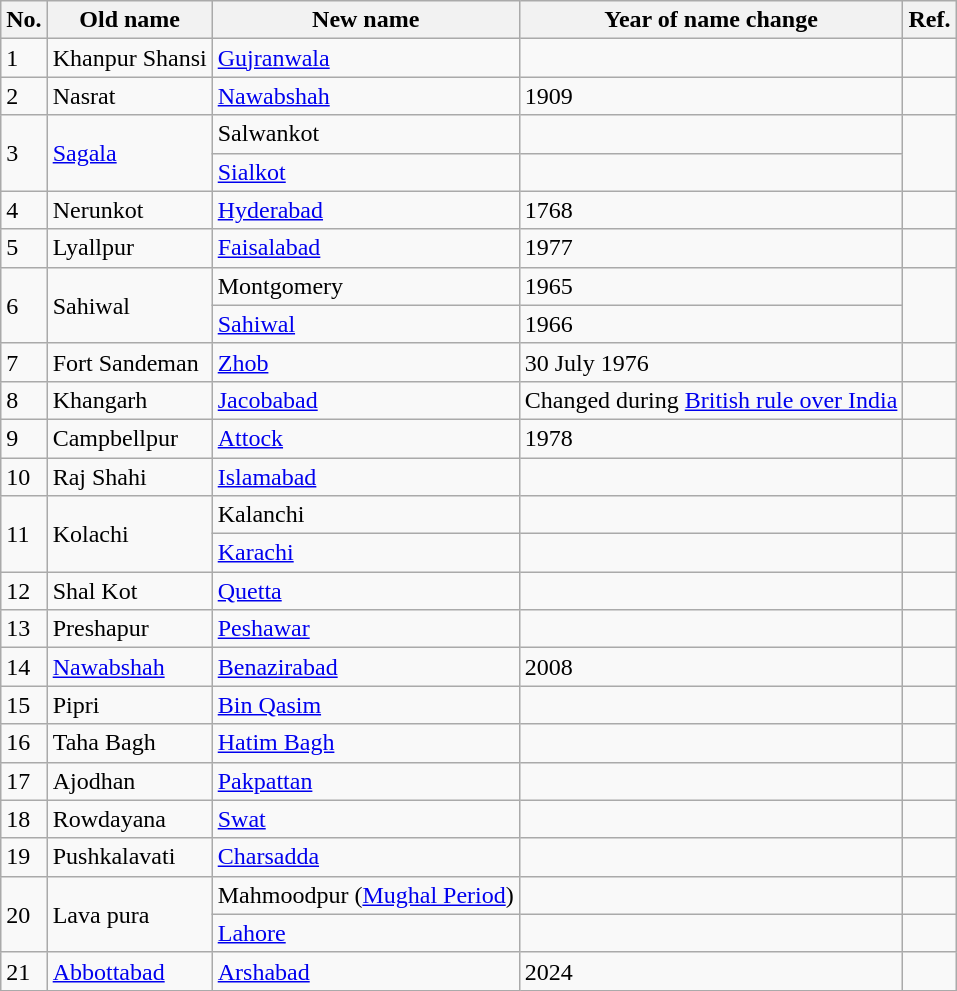<table class="wikitable">
<tr>
<th>No.</th>
<th>Old name</th>
<th>New name</th>
<th>Year of name change</th>
<th>Ref.</th>
</tr>
<tr>
<td>1</td>
<td>Khanpur Shansi</td>
<td><a href='#'>Gujranwala</a></td>
<td></td>
<td></td>
</tr>
<tr>
<td>2</td>
<td>Nasrat</td>
<td><a href='#'>Nawabshah</a></td>
<td>1909</td>
<td></td>
</tr>
<tr>
<td rowspan="2">3</td>
<td rowspan="2"><a href='#'>Sagala</a></td>
<td>Salwankot</td>
<td></td>
<td rowspan="2"> </td>
</tr>
<tr>
<td><a href='#'>Sialkot</a></td>
<td></td>
</tr>
<tr>
<td>4</td>
<td>Nerunkot</td>
<td><a href='#'>Hyderabad</a></td>
<td>1768</td>
<td> </td>
</tr>
<tr>
<td>5</td>
<td>Lyallpur</td>
<td><a href='#'>Faisalabad</a></td>
<td>1977</td>
<td></td>
</tr>
<tr>
<td rowspan="2">6</td>
<td rowspan="2">Sahiwal</td>
<td>Montgomery</td>
<td>1965</td>
<td rowspan="2"> </td>
</tr>
<tr>
<td><a href='#'>Sahiwal</a></td>
<td>1966</td>
</tr>
<tr>
<td>7</td>
<td>Fort Sandeman</td>
<td><a href='#'>Zhob</a></td>
<td>30 July 1976</td>
<td></td>
</tr>
<tr>
<td>8</td>
<td>Khangarh</td>
<td><a href='#'>Jacobabad</a></td>
<td>Changed during <a href='#'>British rule over India</a></td>
<td> </td>
</tr>
<tr>
<td>9</td>
<td>Campbellpur</td>
<td><a href='#'>Attock</a></td>
<td>1978</td>
<td> </td>
</tr>
<tr>
<td>10</td>
<td>Raj Shahi</td>
<td><a href='#'>Islamabad</a></td>
<td></td>
<td> </td>
</tr>
<tr>
<td rowspan="2">11</td>
<td rowspan="2">Kolachi</td>
<td>Kalanchi</td>
<td></td>
<td></td>
</tr>
<tr>
<td><a href='#'>Karachi</a></td>
<td></td>
<td> </td>
</tr>
<tr>
<td>12</td>
<td>Shal Kot</td>
<td><a href='#'>Quetta</a></td>
<td></td>
<td> </td>
</tr>
<tr>
<td>13</td>
<td>Preshapur</td>
<td><a href='#'>Peshawar</a></td>
<td></td>
<td> </td>
</tr>
<tr>
<td>14</td>
<td><a href='#'>Nawabshah</a></td>
<td><a href='#'>Benazirabad</a></td>
<td>2008</td>
<td></td>
</tr>
<tr>
<td>15</td>
<td>Pipri</td>
<td><a href='#'>Bin Qasim</a></td>
<td></td>
<td> </td>
</tr>
<tr>
<td>16</td>
<td>Taha Bagh</td>
<td><a href='#'>Hatim Bagh</a></td>
<td></td>
<td> </td>
</tr>
<tr>
<td>17</td>
<td>Ajodhan</td>
<td><a href='#'>Pakpattan</a></td>
<td></td>
<td> </td>
</tr>
<tr>
<td>18</td>
<td>Rowdayana</td>
<td><a href='#'>Swat</a></td>
<td></td>
<td> </td>
</tr>
<tr>
<td>19</td>
<td>Pushkalavati</td>
<td><a href='#'>Charsadda</a></td>
<td></td>
<td></td>
</tr>
<tr>
<td rowspan="2">20</td>
<td rowspan="2">Lava pura</td>
<td>Mahmoodpur (<a href='#'>Mughal Period</a>)</td>
<td></td>
<td></td>
</tr>
<tr>
<td><a href='#'>Lahore</a></td>
<td></td>
<td></td>
</tr>
<tr>
<td>21</td>
<td><a href='#'>Abbottabad</a></td>
<td><a href='#'>Arshabad</a></td>
<td>2024</td>
<td></td>
</tr>
</table>
